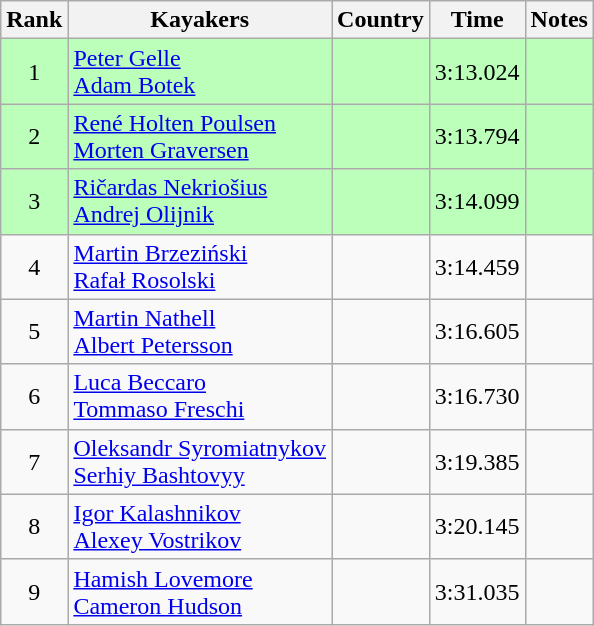<table class="wikitable" style="text-align:center">
<tr>
<th>Rank</th>
<th>Kayakers</th>
<th>Country</th>
<th>Time</th>
<th>Notes</th>
</tr>
<tr bgcolor=bbffbb>
<td>1</td>
<td align="left"><a href='#'>Peter Gelle</a><br><a href='#'>Adam Botek</a></td>
<td align="left"></td>
<td>3:13.024</td>
<td></td>
</tr>
<tr bgcolor=bbffbb>
<td>2</td>
<td align="left"><a href='#'>René Holten Poulsen</a><br><a href='#'>Morten Graversen</a></td>
<td align="left"></td>
<td>3:13.794</td>
<td></td>
</tr>
<tr bgcolor=bbffbb>
<td>3</td>
<td align="left"><a href='#'>Ričardas Nekriošius</a><br><a href='#'>Andrej Olijnik</a></td>
<td align="left"></td>
<td>3:14.099</td>
<td></td>
</tr>
<tr>
<td>4</td>
<td align="left"><a href='#'>Martin Brzeziński</a><br><a href='#'>Rafał Rosolski</a></td>
<td align="left"></td>
<td>3:14.459</td>
<td></td>
</tr>
<tr>
<td>5</td>
<td align="left"><a href='#'>Martin Nathell</a><br><a href='#'>Albert Petersson</a></td>
<td align="left"></td>
<td>3:16.605</td>
<td></td>
</tr>
<tr>
<td>6</td>
<td align="left"><a href='#'>Luca Beccaro</a><br><a href='#'>Tommaso Freschi</a></td>
<td align="left"></td>
<td>3:16.730</td>
<td></td>
</tr>
<tr>
<td>7</td>
<td align="left"><a href='#'>Oleksandr Syromiatnykov</a><br><a href='#'>Serhiy Bashtovyy</a></td>
<td align="left"></td>
<td>3:19.385</td>
<td></td>
</tr>
<tr>
<td>8</td>
<td align="left"><a href='#'>Igor Kalashnikov</a><br><a href='#'>Alexey Vostrikov</a></td>
<td align="left"></td>
<td>3:20.145</td>
<td></td>
</tr>
<tr>
<td>9</td>
<td align="left"><a href='#'>Hamish Lovemore</a><br><a href='#'>Cameron Hudson</a></td>
<td align="left"></td>
<td>3:31.035</td>
<td></td>
</tr>
</table>
